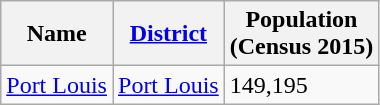<table class="wikitable defaultleft col3right">
<tr>
<th>Name</th>
<th><a href='#'>District</a></th>
<th>Population<br>(Census 2015)</th>
</tr>
<tr>
<td><a href='#'>Port Louis</a></td>
<td><a href='#'>Port Louis</a><br></td>
<td>149,195</td>
</tr>
</table>
